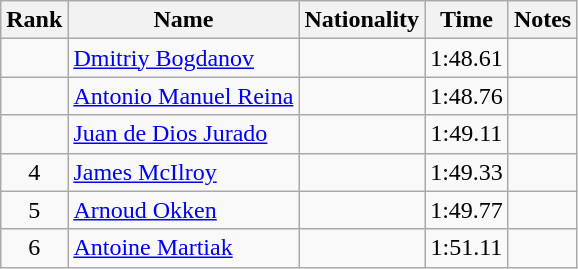<table class="wikitable sortable" style="text-align:center">
<tr>
<th>Rank</th>
<th>Name</th>
<th>Nationality</th>
<th>Time</th>
<th>Notes</th>
</tr>
<tr>
<td></td>
<td align="left"><a href='#'>Dmitriy Bogdanov</a></td>
<td align=left></td>
<td>1:48.61</td>
<td></td>
</tr>
<tr>
<td></td>
<td align="left"><a href='#'>Antonio Manuel Reina</a></td>
<td align=left></td>
<td>1:48.76</td>
<td></td>
</tr>
<tr>
<td></td>
<td align="left"><a href='#'>Juan de Dios Jurado</a></td>
<td align=left></td>
<td>1:49.11</td>
<td></td>
</tr>
<tr>
<td>4</td>
<td align="left"><a href='#'>James McIlroy</a></td>
<td align=left></td>
<td>1:49.33</td>
<td></td>
</tr>
<tr>
<td>5</td>
<td align="left"><a href='#'>Arnoud Okken</a></td>
<td align=left></td>
<td>1:49.77</td>
<td></td>
</tr>
<tr>
<td>6</td>
<td align="left"><a href='#'>Antoine Martiak</a></td>
<td align=left></td>
<td>1:51.11</td>
<td></td>
</tr>
</table>
